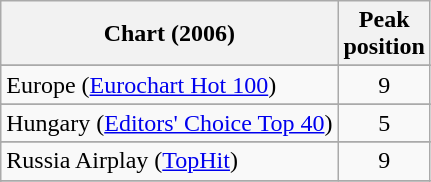<table class="wikitable sortable">
<tr>
<th>Chart (2006)</th>
<th>Peak<br>position</th>
</tr>
<tr>
</tr>
<tr>
</tr>
<tr>
</tr>
<tr>
</tr>
<tr>
</tr>
<tr>
</tr>
<tr>
<td>Europe (<a href='#'>Eurochart Hot 100</a>)</td>
<td align="center">9</td>
</tr>
<tr>
</tr>
<tr>
</tr>
<tr>
</tr>
<tr>
</tr>
<tr>
<td>Hungary (<a href='#'>Editors' Choice Top 40</a>)</td>
<td align="center">5</td>
</tr>
<tr>
</tr>
<tr>
</tr>
<tr>
</tr>
<tr>
<td>Russia Airplay (<a href='#'>TopHit</a>)</td>
<td align="center">9</td>
</tr>
<tr>
</tr>
<tr>
</tr>
<tr>
</tr>
<tr>
</tr>
<tr>
</tr>
<tr>
</tr>
</table>
